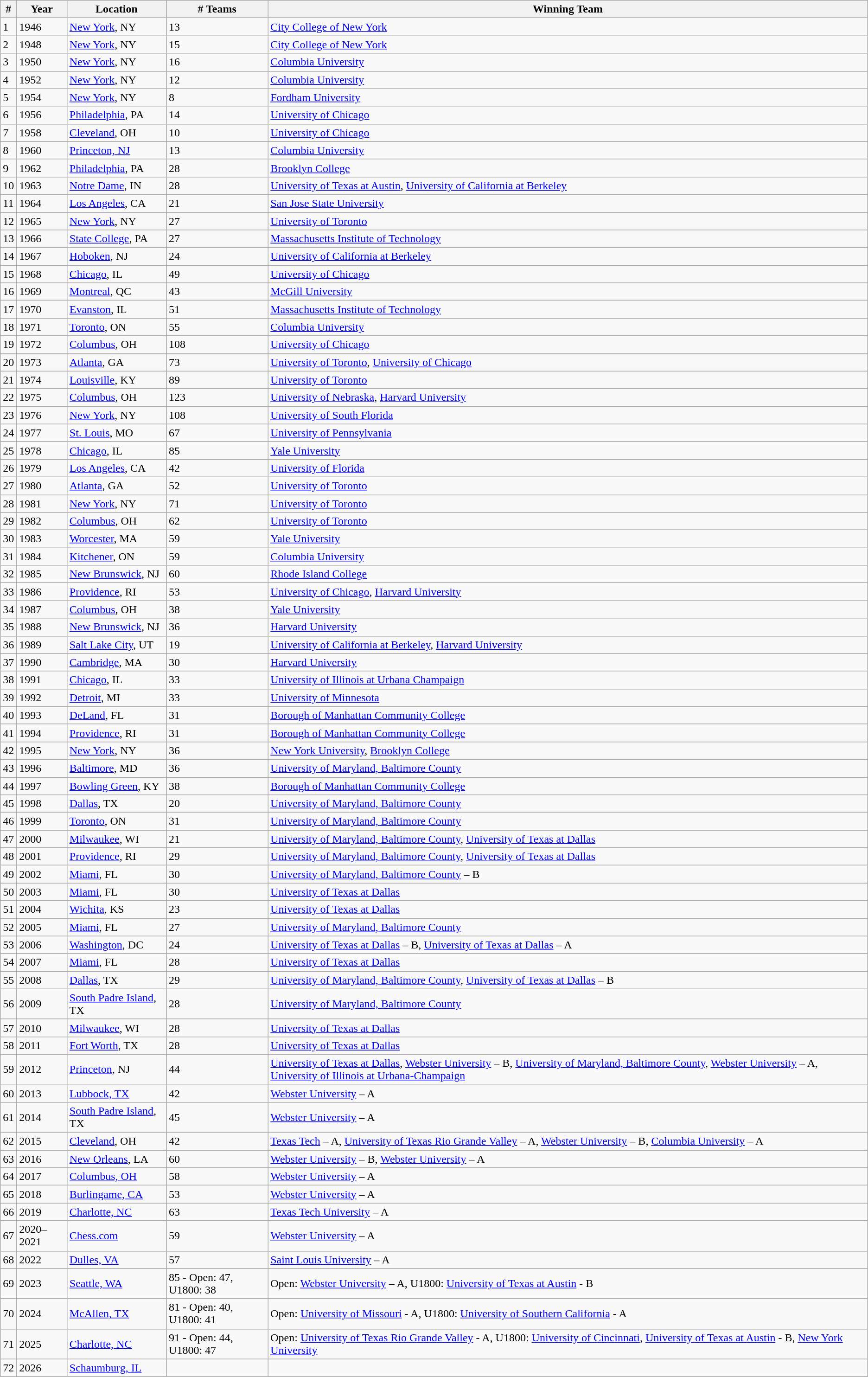<table class= "wikitable sortable" style= "font-size:95%:">
<tr>
<th>#</th>
<th>Year</th>
<th>Location</th>
<th># Teams</th>
<th>Winning Team</th>
</tr>
<tr>
<td>1</td>
<td>1946</td>
<td><a href='#'>New York</a>, NY</td>
<td>13</td>
<td><a href='#'>City College of New York</a></td>
</tr>
<tr>
<td>2</td>
<td>1948</td>
<td><a href='#'>New York</a>, NY</td>
<td>15</td>
<td><a href='#'>City College of New York</a></td>
</tr>
<tr>
<td>3</td>
<td>1950</td>
<td><a href='#'>New York</a>, NY</td>
<td>16</td>
<td><a href='#'>Columbia University</a></td>
</tr>
<tr>
<td>4</td>
<td>1952</td>
<td><a href='#'>New York</a>, NY</td>
<td>12</td>
<td><a href='#'>Columbia University</a></td>
</tr>
<tr>
<td>5</td>
<td>1954</td>
<td><a href='#'>New York</a>, NY</td>
<td>8</td>
<td><a href='#'>Fordham University</a></td>
</tr>
<tr>
<td>6</td>
<td>1956</td>
<td><a href='#'>Philadelphia</a>, PA</td>
<td>14</td>
<td><a href='#'>University of Chicago</a></td>
</tr>
<tr>
<td>7</td>
<td>1958</td>
<td><a href='#'>Cleveland</a>, OH</td>
<td>10</td>
<td><a href='#'>University of Chicago</a></td>
</tr>
<tr>
<td>8</td>
<td>1960</td>
<td><a href='#'>Princeton, NJ</a></td>
<td>13</td>
<td><a href='#'>Columbia University</a></td>
</tr>
<tr>
<td>9</td>
<td>1962</td>
<td><a href='#'>Philadelphia</a>, PA</td>
<td>28</td>
<td><a href='#'>Brooklyn College</a></td>
</tr>
<tr>
<td>10</td>
<td>1963</td>
<td><a href='#'>Notre Dame</a>, IN</td>
<td>28</td>
<td><a href='#'>University of Texas at Austin</a>, <a href='#'>University of California at Berkeley</a></td>
</tr>
<tr>
<td>11</td>
<td>1964</td>
<td><a href='#'>Los Angeles</a>, CA</td>
<td>21</td>
<td><a href='#'>San Jose State University</a></td>
</tr>
<tr>
<td>12</td>
<td>1965</td>
<td><a href='#'>New York</a>, NY</td>
<td>27</td>
<td><a href='#'>University of Toronto</a></td>
</tr>
<tr>
<td>13</td>
<td>1966</td>
<td><a href='#'>State College</a>, PA</td>
<td>27</td>
<td><a href='#'>Massachusetts Institute of Technology</a></td>
</tr>
<tr>
<td>14</td>
<td>1967</td>
<td><a href='#'>Hoboken</a>, NJ</td>
<td>24</td>
<td><a href='#'>University of California at Berkeley</a></td>
</tr>
<tr>
<td>15</td>
<td>1968</td>
<td><a href='#'>Chicago</a>, IL</td>
<td>49</td>
<td><a href='#'>University of Chicago</a></td>
</tr>
<tr>
<td>16</td>
<td>1969</td>
<td><a href='#'>Montreal</a>, QC</td>
<td>43</td>
<td><a href='#'>McGill University</a></td>
</tr>
<tr>
<td>17</td>
<td>1970</td>
<td><a href='#'>Evanston</a>, IL</td>
<td>51</td>
<td><a href='#'>Massachusetts Institute of Technology</a></td>
</tr>
<tr>
<td>18</td>
<td>1971</td>
<td><a href='#'>Toronto</a>, ON</td>
<td>55</td>
<td><a href='#'>Columbia University</a></td>
</tr>
<tr>
<td>19</td>
<td>1972</td>
<td><a href='#'>Columbus</a>, OH</td>
<td>108</td>
<td><a href='#'>University of Chicago</a></td>
</tr>
<tr>
<td>20</td>
<td>1973</td>
<td><a href='#'>Atlanta</a>, GA</td>
<td>73</td>
<td><a href='#'>University of Toronto</a>, <a href='#'>University of Chicago</a></td>
</tr>
<tr>
<td>21</td>
<td>1974</td>
<td><a href='#'>Louisville</a>, KY</td>
<td>89</td>
<td><a href='#'>University of Toronto</a></td>
</tr>
<tr>
<td>22</td>
<td>1975</td>
<td><a href='#'>Columbus</a>, OH</td>
<td>123</td>
<td><a href='#'>University of Nebraska</a>, <a href='#'>Harvard University</a></td>
</tr>
<tr>
<td>23</td>
<td>1976</td>
<td><a href='#'>New York</a>, NY</td>
<td>108</td>
<td><a href='#'>University of South Florida</a></td>
</tr>
<tr>
<td>24</td>
<td>1977</td>
<td><a href='#'>St. Louis</a>, MO</td>
<td>67</td>
<td><a href='#'>University of Pennsylvania</a></td>
</tr>
<tr>
<td>25</td>
<td>1978</td>
<td><a href='#'>Chicago</a>, IL</td>
<td>85</td>
<td><a href='#'>Yale University</a></td>
</tr>
<tr>
<td>26</td>
<td>1979</td>
<td><a href='#'>Los Angeles</a>, CA</td>
<td>42</td>
<td><a href='#'>University of Florida</a></td>
</tr>
<tr>
<td>27</td>
<td>1980</td>
<td><a href='#'>Atlanta</a>, GA</td>
<td>52</td>
<td><a href='#'>University of Toronto</a></td>
</tr>
<tr>
<td>28</td>
<td>1981</td>
<td><a href='#'>New York</a>, NY</td>
<td>71</td>
<td><a href='#'>University of Toronto</a></td>
</tr>
<tr>
<td>29</td>
<td>1982</td>
<td><a href='#'>Columbus</a>, OH</td>
<td>62</td>
<td><a href='#'>University of Toronto</a></td>
</tr>
<tr>
<td>30</td>
<td>1983</td>
<td><a href='#'>Worcester</a>, MA</td>
<td>59</td>
<td><a href='#'>Yale University</a></td>
</tr>
<tr>
<td>31</td>
<td>1984</td>
<td><a href='#'>Kitchener</a>, ON</td>
<td>59</td>
<td><a href='#'>Columbia University</a></td>
</tr>
<tr>
<td>32</td>
<td>1985</td>
<td><a href='#'>New Brunswick</a>, NJ</td>
<td>60</td>
<td><a href='#'>Rhode Island College</a></td>
</tr>
<tr>
<td>33</td>
<td>1986</td>
<td><a href='#'>Providence</a>, RI</td>
<td>53</td>
<td><a href='#'>University of Chicago</a>, <a href='#'>Harvard University</a></td>
</tr>
<tr>
<td>34</td>
<td>1987</td>
<td><a href='#'>Columbus</a>, OH</td>
<td>38</td>
<td><a href='#'>Yale University</a></td>
</tr>
<tr>
<td>35</td>
<td>1988</td>
<td><a href='#'>New Brunswick</a>, NJ</td>
<td>36</td>
<td><a href='#'>Harvard University</a></td>
</tr>
<tr>
<td>36</td>
<td>1989</td>
<td><a href='#'>Salt Lake City</a>, UT</td>
<td>19</td>
<td><a href='#'>University of California at Berkeley</a>, <a href='#'>Harvard University</a></td>
</tr>
<tr>
<td>37</td>
<td>1990</td>
<td><a href='#'>Cambridge</a>, MA</td>
<td>30</td>
<td><a href='#'>Harvard University</a></td>
</tr>
<tr>
<td>38</td>
<td>1991</td>
<td><a href='#'>Chicago</a>, IL</td>
<td>33</td>
<td><a href='#'>University of Illinois at Urbana Champaign</a></td>
</tr>
<tr>
<td>39</td>
<td>1992</td>
<td><a href='#'>Detroit</a>, MI</td>
<td>33</td>
<td><a href='#'>University of Minnesota</a></td>
</tr>
<tr>
<td>40</td>
<td>1993</td>
<td><a href='#'>DeLand</a>, FL</td>
<td>31</td>
<td><a href='#'>Borough of Manhattan Community College</a></td>
</tr>
<tr>
<td>41</td>
<td>1994</td>
<td><a href='#'>Providence</a>, RI</td>
<td>31</td>
<td><a href='#'>Borough of Manhattan Community College</a></td>
</tr>
<tr>
<td>42</td>
<td>1995</td>
<td><a href='#'>New York</a>, NY</td>
<td>36</td>
<td><a href='#'>New York University</a>, <a href='#'>Brooklyn College</a></td>
</tr>
<tr>
<td>43</td>
<td>1996</td>
<td><a href='#'>Baltimore</a>, MD</td>
<td>36</td>
<td><a href='#'>University of Maryland, Baltimore County</a></td>
</tr>
<tr>
<td>44</td>
<td>1997</td>
<td><a href='#'>Bowling Green</a>, KY</td>
<td>38</td>
<td><a href='#'>Borough of Manhattan Community College</a></td>
</tr>
<tr>
<td>45</td>
<td>1998</td>
<td><a href='#'>Dallas</a>, TX</td>
<td>20</td>
<td><a href='#'>University of Maryland, Baltimore County</a></td>
</tr>
<tr>
<td>46</td>
<td>1999</td>
<td><a href='#'>Toronto</a>, ON</td>
<td>31</td>
<td><a href='#'>University of Maryland, Baltimore County</a></td>
</tr>
<tr>
<td>47</td>
<td>2000</td>
<td><a href='#'>Milwaukee</a>, WI</td>
<td>21</td>
<td><a href='#'>University of Maryland, Baltimore County</a>, <a href='#'>University of Texas at Dallas</a></td>
</tr>
<tr>
<td>48</td>
<td>2001</td>
<td><a href='#'>Providence</a>, RI</td>
<td>29</td>
<td><a href='#'>University of Maryland, Baltimore County</a>, <a href='#'>University of Texas at Dallas</a></td>
</tr>
<tr>
<td>49</td>
<td>2002</td>
<td><a href='#'>Miami</a>, FL</td>
<td>30</td>
<td><a href='#'>University of Maryland, Baltimore County</a> – B</td>
</tr>
<tr>
<td>50</td>
<td>2003</td>
<td><a href='#'>Miami</a>, FL</td>
<td>30</td>
<td><a href='#'>University of Texas at Dallas</a></td>
</tr>
<tr>
<td>51</td>
<td>2004</td>
<td><a href='#'>Wichita</a>, KS</td>
<td>23</td>
<td><a href='#'>University of Texas at Dallas</a></td>
</tr>
<tr>
<td>52</td>
<td>2005</td>
<td><a href='#'>Miami</a>, FL</td>
<td>27</td>
<td><a href='#'>University of Maryland, Baltimore County</a></td>
</tr>
<tr>
<td>53</td>
<td>2006</td>
<td><a href='#'>Washington</a>, DC</td>
<td>24</td>
<td><a href='#'>University of Texas at Dallas</a> – B, <a href='#'>University of Texas at Dallas</a> – A</td>
</tr>
<tr>
<td>54</td>
<td>2007</td>
<td><a href='#'>Miami</a>, FL</td>
<td>28</td>
<td><a href='#'>University of Texas at Dallas</a></td>
</tr>
<tr>
<td>55</td>
<td>2008</td>
<td><a href='#'>Dallas</a>, TX</td>
<td>29</td>
<td><a href='#'>University of Maryland, Baltimore County</a>, <a href='#'>University of Texas at Dallas</a> – B</td>
</tr>
<tr>
<td>56</td>
<td>2009</td>
<td><a href='#'>South Padre Island</a>, TX</td>
<td>28</td>
<td><a href='#'>University of Maryland, Baltimore County</a></td>
</tr>
<tr>
<td>57</td>
<td>2010</td>
<td><a href='#'>Milwaukee</a>, WI</td>
<td>28</td>
<td><a href='#'>University of Texas at Dallas</a></td>
</tr>
<tr>
<td>58</td>
<td>2011</td>
<td><a href='#'>Fort Worth</a>, TX</td>
<td>28</td>
<td><a href='#'>University of Texas at Dallas</a></td>
</tr>
<tr>
<td>59</td>
<td>2012</td>
<td><a href='#'>Princeton</a>, NJ</td>
<td>44</td>
<td><a href='#'>University of Texas at Dallas</a>, <a href='#'>Webster University</a> – B, <a href='#'>University of Maryland, Baltimore County</a>, <a href='#'>Webster University</a> – A, <a href='#'>University of Illinois at Urbana-Champaign</a></td>
</tr>
<tr>
<td>60</td>
<td>2013</td>
<td><a href='#'>Lubbock, TX</a></td>
<td>42</td>
<td><a href='#'>Webster University</a> – A</td>
</tr>
<tr>
<td>61</td>
<td>2014</td>
<td><a href='#'>South Padre Island</a>, TX</td>
<td>45</td>
<td><a href='#'>Webster University</a> – A</td>
</tr>
<tr>
<td>62</td>
<td>2015</td>
<td><a href='#'>Cleveland</a>, OH</td>
<td>42</td>
<td><a href='#'>Texas Tech</a> – A, <a href='#'>University of Texas Rio Grande Valley</a> – A, <a href='#'>Webster University</a> – B, <a href='#'>Columbia University</a> – A</td>
</tr>
<tr>
<td>63</td>
<td>2016</td>
<td><a href='#'>New Orleans</a>, LA</td>
<td>60</td>
<td><a href='#'>Webster University</a> – B, <a href='#'>Webster University</a> – A</td>
</tr>
<tr>
<td>64</td>
<td>2017</td>
<td><a href='#'>Columbus, OH</a></td>
<td>58</td>
<td><a href='#'>Webster University</a> – A</td>
</tr>
<tr>
<td>65</td>
<td>2018</td>
<td><a href='#'>Burlingame, CA</a></td>
<td>53</td>
<td><a href='#'>Webster University</a> – A</td>
</tr>
<tr>
<td>66</td>
<td>2019</td>
<td><a href='#'>Charlotte, NC</a></td>
<td>63</td>
<td><a href='#'>Texas Tech University</a> – A</td>
</tr>
<tr>
<td>67</td>
<td>2020–2021</td>
<td><a href='#'>Chess.com</a></td>
<td>59</td>
<td><a href='#'>Webster University</a> – A</td>
</tr>
<tr>
<td>68</td>
<td>2022</td>
<td><a href='#'>Dulles, VA</a></td>
<td>57</td>
<td><a href='#'>Saint Louis University</a> – A</td>
</tr>
<tr>
<td>69</td>
<td>2023</td>
<td><a href='#'>Seattle, WA</a></td>
<td>85 - Open: 47, U1800: 38</td>
<td>Open: <a href='#'>Webster University</a> – A, U1800: <a href='#'>University of Texas at Austin</a> - B</td>
</tr>
<tr>
<td>70</td>
<td>2024</td>
<td><a href='#'>McAllen, TX</a></td>
<td>81 - Open: 40, U1800: 41</td>
<td>Open: <a href='#'>University of Missouri</a> - A, U1800: <a href='#'>University of Southern California</a> - A</td>
</tr>
<tr>
<td>71</td>
<td>2025</td>
<td><a href='#'>Charlotte, NC</a></td>
<td>91 - Open: 44, U1800: 47</td>
<td>Open: <a href='#'>University of Texas Rio Grande Valley</a> - A, U1800: <a href='#'>University of Cincinnati</a>, <a href='#'>University of Texas at Austin</a> - B, <a href='#'>New York University</a></td>
</tr>
<tr>
<td>72</td>
<td>2026</td>
<td><a href='#'>Schaumburg, IL</a></td>
<td></td>
</tr>
</table>
